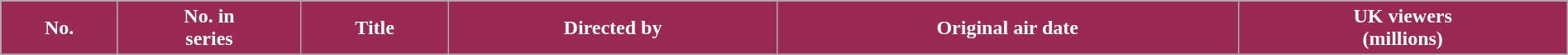<table class="wikitable plainrowheaders" style="width: 100%; margin-right: 0;">
<tr>
<th style="background:#9A2953; color:#fff;">No.</th>
<th style="background:#9A2953; color:#fff;">No. in<br>series</th>
<th style="background:#9A2953; color:#fff;">Title</th>
<th style="background:#9A2953; color:#fff;">Directed by</th>
<th style="background:#9A2953; color:#fff;">Original air date</th>
<th style="background:#9A2953; color:#fff;">UK viewers<br>(millions)</th>
</tr>
<tr>
</tr>
</table>
